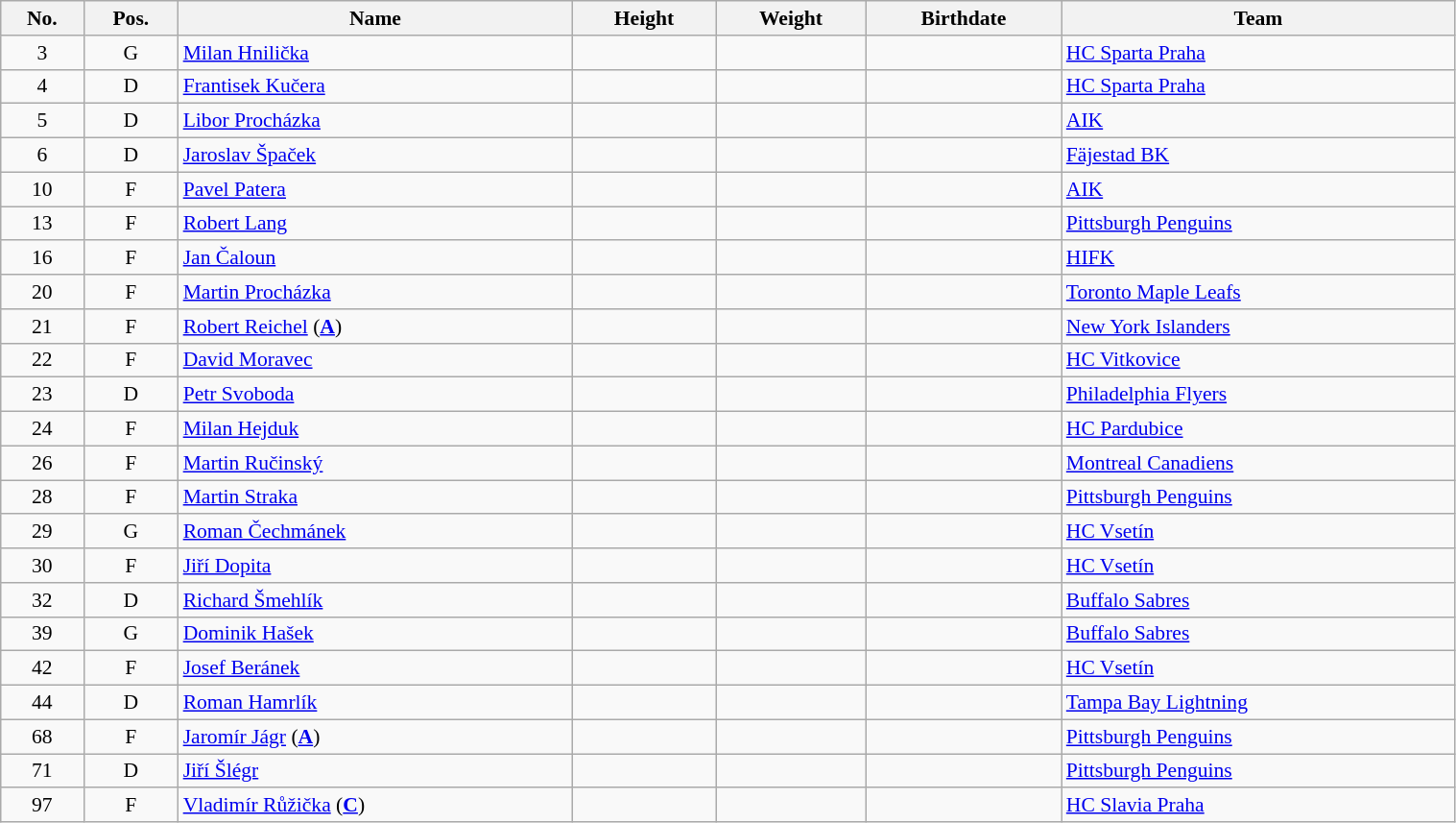<table class="wikitable sortable" width="80%" style="font-size: 90%; text-align: center;">
<tr>
<th>No.</th>
<th>Pos.</th>
<th>Name</th>
<th>Height</th>
<th>Weight</th>
<th>Birthdate</th>
<th>Team</th>
</tr>
<tr>
<td>3</td>
<td>G</td>
<td style="text-align:left;"><a href='#'>Milan Hnilička</a></td>
<td></td>
<td></td>
<td style="text-align:right;"></td>
<td style="text-align:left;"> <a href='#'>HC Sparta Praha</a></td>
</tr>
<tr>
<td>4</td>
<td>D</td>
<td style="text-align:left;"><a href='#'>Frantisek Kučera</a></td>
<td></td>
<td></td>
<td style="text-align:right;"></td>
<td style="text-align:left;"> <a href='#'>HC Sparta Praha</a></td>
</tr>
<tr>
<td>5</td>
<td>D</td>
<td style="text-align:left;"><a href='#'>Libor Procházka</a></td>
<td></td>
<td></td>
<td style="text-align:right;"></td>
<td style="text-align:left;"> <a href='#'>AIK</a></td>
</tr>
<tr>
<td>6</td>
<td>D</td>
<td style="text-align:left;"><a href='#'>Jaroslav Špaček</a></td>
<td></td>
<td></td>
<td style="text-align:right;"></td>
<td style="text-align:left;"> <a href='#'>Fäjestad BK</a></td>
</tr>
<tr>
<td>10</td>
<td>F</td>
<td style="text-align:left;"><a href='#'>Pavel Patera</a></td>
<td></td>
<td></td>
<td style="text-align:right;"></td>
<td style="text-align:left;"> <a href='#'>AIK</a></td>
</tr>
<tr>
<td>13</td>
<td>F</td>
<td style="text-align:left;"><a href='#'>Robert Lang</a></td>
<td></td>
<td></td>
<td style="text-align:right;"></td>
<td style="text-align:left;"> <a href='#'>Pittsburgh Penguins</a></td>
</tr>
<tr>
<td>16</td>
<td>F</td>
<td style="text-align:left;"><a href='#'>Jan Čaloun</a></td>
<td></td>
<td></td>
<td style="text-align:right;"></td>
<td style="text-align:left;"> <a href='#'>HIFK</a></td>
</tr>
<tr>
<td>20</td>
<td>F</td>
<td style="text-align:left;"><a href='#'>Martin Procházka</a></td>
<td></td>
<td></td>
<td style="text-align:right;"></td>
<td style="text-align:left;"> <a href='#'>Toronto Maple Leafs</a></td>
</tr>
<tr>
<td>21</td>
<td>F</td>
<td style="text-align:left;"><a href='#'>Robert Reichel</a> (<strong><a href='#'>A</a></strong>)</td>
<td></td>
<td></td>
<td style="text-align:right;"></td>
<td style="text-align:left;">  <a href='#'>New York Islanders</a></td>
</tr>
<tr>
<td>22</td>
<td>F</td>
<td style="text-align:left;"><a href='#'>David Moravec</a></td>
<td></td>
<td></td>
<td style="text-align:right;"></td>
<td style="text-align:left;"> <a href='#'>HC Vitkovice</a></td>
</tr>
<tr>
<td>23</td>
<td>D</td>
<td style="text-align:left;"><a href='#'>Petr Svoboda</a></td>
<td></td>
<td></td>
<td style="text-align:right;"></td>
<td style="text-align:left;"> <a href='#'>Philadelphia Flyers</a></td>
</tr>
<tr>
<td>24</td>
<td>F</td>
<td style="text-align:left;"><a href='#'>Milan Hejduk</a></td>
<td></td>
<td></td>
<td style="text-align:right;"></td>
<td style="text-align:left;"> <a href='#'>HC Pardubice</a></td>
</tr>
<tr>
<td>26</td>
<td>F</td>
<td style="text-align:left;"><a href='#'>Martin Ručinský</a></td>
<td></td>
<td></td>
<td style="text-align:right;"></td>
<td style="text-align:left;"> <a href='#'>Montreal Canadiens</a></td>
</tr>
<tr>
<td>28</td>
<td>F</td>
<td style="text-align:left;"><a href='#'>Martin Straka</a></td>
<td></td>
<td></td>
<td style="text-align:right;"></td>
<td style="text-align:left;"> <a href='#'>Pittsburgh Penguins</a></td>
</tr>
<tr>
<td>29</td>
<td>G</td>
<td style="text-align:left;"><a href='#'>Roman Čechmánek</a></td>
<td></td>
<td></td>
<td style="text-align:right;"></td>
<td style="text-align:left;"> <a href='#'>HC Vsetín</a></td>
</tr>
<tr>
<td>30</td>
<td>F</td>
<td style="text-align:left;"><a href='#'>Jiří Dopita</a></td>
<td></td>
<td></td>
<td style="text-align:right;"></td>
<td style="text-align:left;"> <a href='#'>HC Vsetín</a></td>
</tr>
<tr>
<td>32</td>
<td>D</td>
<td style="text-align:left;"><a href='#'>Richard Šmehlík</a></td>
<td></td>
<td></td>
<td style="text-align:right;"></td>
<td style="text-align:left;"> <a href='#'>Buffalo Sabres</a></td>
</tr>
<tr>
<td>39</td>
<td>G</td>
<td style="text-align:left;"><a href='#'>Dominik Hašek</a></td>
<td></td>
<td></td>
<td style="text-align:right;"></td>
<td style="text-align:left;"> <a href='#'>Buffalo Sabres</a></td>
</tr>
<tr>
<td>42</td>
<td>F</td>
<td style="text-align:left;"><a href='#'>Josef Beránek</a></td>
<td></td>
<td></td>
<td style="text-align:right;"></td>
<td style="text-align:left;"> <a href='#'>HC Vsetín</a></td>
</tr>
<tr>
<td>44</td>
<td>D</td>
<td style="text-align:left;"><a href='#'>Roman Hamrlík</a></td>
<td></td>
<td></td>
<td style="text-align:right;"></td>
<td style="text-align:left;"> <a href='#'>Tampa Bay Lightning</a></td>
</tr>
<tr>
<td>68</td>
<td>F</td>
<td style="text-align:left;"><a href='#'>Jaromír Jágr</a> (<strong><a href='#'>A</a></strong>)</td>
<td></td>
<td></td>
<td style="text-align:right;"></td>
<td style="text-align:left;"> <a href='#'>Pittsburgh Penguins</a></td>
</tr>
<tr>
<td>71</td>
<td>D</td>
<td style="text-align:left;"><a href='#'>Jiří Šlégr</a></td>
<td></td>
<td></td>
<td style="text-align:right;"></td>
<td style="text-align:left;"> <a href='#'>Pittsburgh Penguins</a></td>
</tr>
<tr>
<td>97</td>
<td>F</td>
<td style="text-align:left;"><a href='#'>Vladimír Růžička</a> (<strong><a href='#'>C</a></strong>)</td>
<td></td>
<td></td>
<td style="text-align:right;"></td>
<td style="text-align:left;"> <a href='#'>HC Slavia Praha</a></td>
</tr>
</table>
